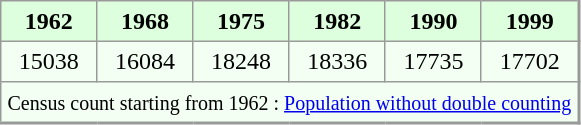<table align="left" rules="all" cellspacing="0" cellpadding="4" style="border: 1px solid #999; border-right: 2px solid #999; border-bottom:2px solid #999; background: #f3fff3">
<tr style="background: #ddffdd">
<th>1962</th>
<th>1968</th>
<th>1975</th>
<th>1982</th>
<th>1990</th>
<th>1999</th>
</tr>
<tr>
<td align="center">15038</td>
<td align="center">16084</td>
<td align="center">18248</td>
<td align="center">18336</td>
<td align="center">17735</td>
<td align="center">17702</td>
</tr>
<tr>
<td colspan=6 align=center><small>Census count starting from 1962 : <a href='#'>Population without double counting</a></small></td>
</tr>
</table>
